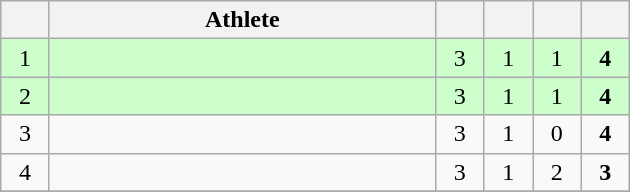<table class="wikitable" style="text-align: center; font-size:100% ">
<tr>
<th width=25></th>
<th width=250>Athlete</th>
<th width=25></th>
<th width=25></th>
<th width=25></th>
<th width=25></th>
</tr>
<tr bgcolor="ccffcc">
<td>1</td>
<td align=left></td>
<td>3</td>
<td>1</td>
<td>1</td>
<td><strong>4</strong></td>
</tr>
<tr bgcolor="ccffcc">
<td>2</td>
<td align=left></td>
<td>3</td>
<td>1</td>
<td>1</td>
<td><strong>4</strong></td>
</tr>
<tr>
<td>3</td>
<td align=left></td>
<td>3</td>
<td>1</td>
<td>0</td>
<td><strong>4</strong></td>
</tr>
<tr>
<td>4</td>
<td align=left></td>
<td>3</td>
<td>1</td>
<td>2</td>
<td><strong>3</strong></td>
</tr>
<tr>
</tr>
</table>
